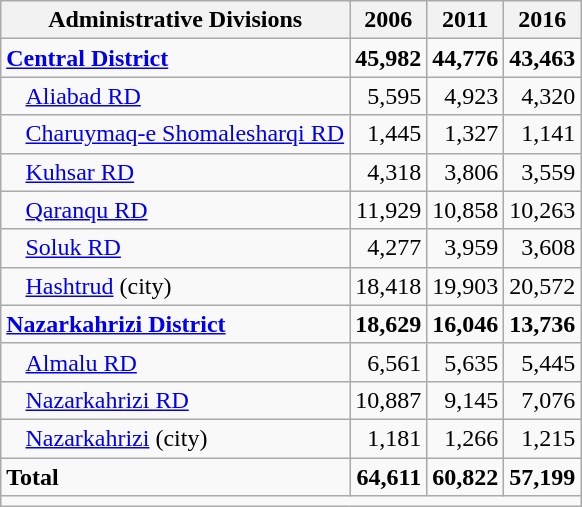<table class="wikitable">
<tr>
<th>Administrative Divisions</th>
<th>2006</th>
<th>2011</th>
<th>2016</th>
</tr>
<tr>
<td><strong><a href='#'>Central District</a></strong></td>
<td style="text-align: right;"><strong>45,982</strong></td>
<td style="text-align: right;"><strong>44,776</strong></td>
<td style="text-align: right;"><strong>43,463</strong></td>
</tr>
<tr>
<td style="padding-left: 1em;"><a href='#'>Aliabad RD</a></td>
<td style="text-align: right;">5,595</td>
<td style="text-align: right;">4,923</td>
<td style="text-align: right;">4,320</td>
</tr>
<tr>
<td style="padding-left: 1em;"><a href='#'>Charuymaq-e Shomalesharqi RD</a></td>
<td style="text-align: right;">1,445</td>
<td style="text-align: right;">1,327</td>
<td style="text-align: right;">1,141</td>
</tr>
<tr>
<td style="padding-left: 1em;"><a href='#'>Kuhsar RD</a></td>
<td style="text-align: right;">4,318</td>
<td style="text-align: right;">3,806</td>
<td style="text-align: right;">3,559</td>
</tr>
<tr>
<td style="padding-left: 1em;"><a href='#'>Qaranqu RD</a></td>
<td style="text-align: right;">11,929</td>
<td style="text-align: right;">10,858</td>
<td style="text-align: right;">10,263</td>
</tr>
<tr>
<td style="padding-left: 1em;"><a href='#'>Soluk RD</a></td>
<td style="text-align: right;">4,277</td>
<td style="text-align: right;">3,959</td>
<td style="text-align: right;">3,608</td>
</tr>
<tr>
<td style="padding-left: 1em;"><a href='#'>Hashtrud</a> (city)</td>
<td style="text-align: right;">18,418</td>
<td style="text-align: right;">19,903</td>
<td style="text-align: right;">20,572</td>
</tr>
<tr>
<td><strong><a href='#'>Nazarkahrizi District</a></strong></td>
<td style="text-align: right;"><strong>18,629</strong></td>
<td style="text-align: right;"><strong>16,046</strong></td>
<td style="text-align: right;"><strong>13,736</strong></td>
</tr>
<tr>
<td style="padding-left: 1em;"><a href='#'>Almalu RD</a></td>
<td style="text-align: right;">6,561</td>
<td style="text-align: right;">5,635</td>
<td style="text-align: right;">5,445</td>
</tr>
<tr>
<td style="padding-left: 1em;"><a href='#'>Nazarkahrizi RD</a></td>
<td style="text-align: right;">10,887</td>
<td style="text-align: right;">9,145</td>
<td style="text-align: right;">7,076</td>
</tr>
<tr>
<td style="padding-left: 1em;"><a href='#'>Nazarkahrizi</a> (city)</td>
<td style="text-align: right;">1,181</td>
<td style="text-align: right;">1,266</td>
<td style="text-align: right;">1,215</td>
</tr>
<tr>
<td><strong>Total</strong></td>
<td style="text-align: right;"><strong>64,611</strong></td>
<td style="text-align: right;"><strong>60,822</strong></td>
<td style="text-align: right;"><strong>57,199</strong></td>
</tr>
<tr>
<td colspan=4></td>
</tr>
</table>
